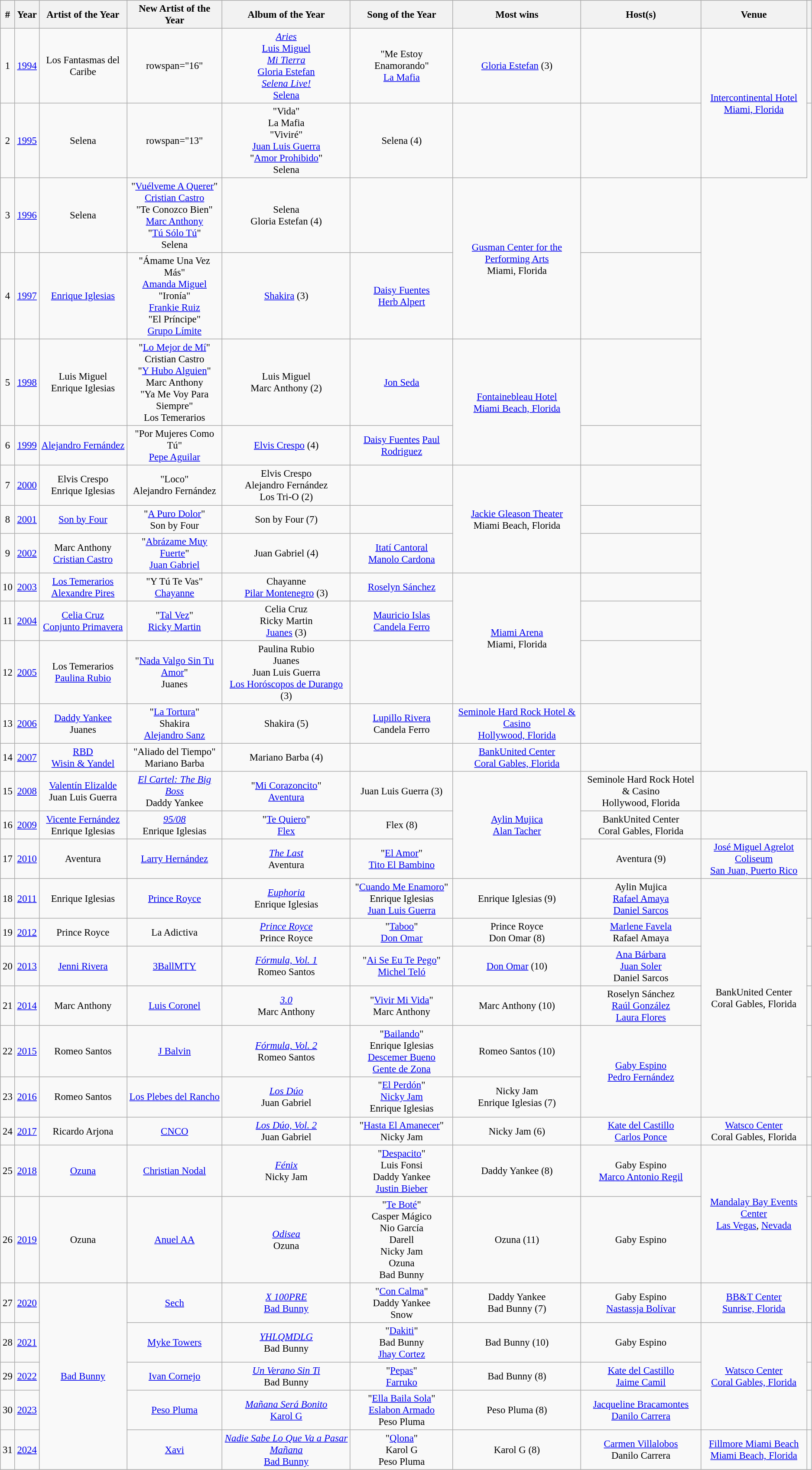<table class="wikitable"  style="font-size:95%; text-align:center">
<tr>
<th>#</th>
<th>Year</th>
<th>Artist of the Year</th>
<th>New Artist of the Year</th>
<th>Album of the Year</th>
<th>Song of the Year</th>
<th>Most wins</th>
<th>Host(s)</th>
<th>Venue</th>
<th></th>
</tr>
<tr>
<td>1</td>
<td><a href='#'>1994</a></td>
<td>Los Fantasmas del Caribe</td>
<td>rowspan="16" </td>
<td><em><a href='#'>Aries</a></em><br><a href='#'>Luis Miguel</a><br><em><a href='#'>Mi Tierra</a></em><br><a href='#'>Gloria Estefan</a><br><em><a href='#'>Selena Live!</a></em><br><a href='#'>Selena</a></td>
<td>"Me Estoy Enamorando"<br><a href='#'>La Mafia</a></td>
<td><a href='#'>Gloria Estefan</a> (3)</td>
<td></td>
<td rowspan="2"><a href='#'>Intercontinental Hotel</a><br><a href='#'>Miami, Florida</a></td>
<td></td>
</tr>
<tr>
<td>2</td>
<td><a href='#'>1995</a></td>
<td>Selena</td>
<td>rowspan="13" </td>
<td>"Vida"<br>La Mafia<br>"Viviré"<br><a href='#'>Juan Luis Guerra</a><br>"<a href='#'>Amor Prohibido</a>"<br>Selena</td>
<td>Selena (4)</td>
<td></td>
<td></td>
</tr>
<tr>
<td>3</td>
<td><a href='#'>1996</a></td>
<td>Selena</td>
<td>"<a href='#'>Vuélveme A Querer</a>"<br><a href='#'>Cristian Castro</a><br>"Te Conozco Bien"<br><a href='#'>Marc Anthony</a><br>"<a href='#'>Tú Sólo Tú</a>"<br>Selena</td>
<td>Selena<br>Gloria Estefan (4)</td>
<td></td>
<td rowspan="2"><a href='#'>Gusman Center for the Performing Arts</a><br>Miami, Florida</td>
<td></td>
</tr>
<tr>
<td>4</td>
<td><a href='#'>1997</a></td>
<td><a href='#'>Enrique Iglesias</a></td>
<td>"Ámame Una Vez Más"<br><a href='#'>Amanda Miguel</a><br>"Ironía"<br><a href='#'>Frankie Ruiz</a><br>"El Príncipe"<br><a href='#'>Grupo Límite</a></td>
<td><a href='#'>Shakira</a> (3)</td>
<td><a href='#'>Daisy Fuentes</a><br><a href='#'>Herb Alpert</a></td>
<td></td>
</tr>
<tr>
<td>5</td>
<td><a href='#'>1998</a></td>
<td>Luis Miguel<br>Enrique Iglesias</td>
<td>"<a href='#'>Lo Mejor de Mí</a>"<br>Cristian Castro<br>"<a href='#'>Y Hubo Alguien</a>"<br>Marc Anthony<br>"Ya Me Voy Para Siempre"<br>Los Temerarios</td>
<td>Luis Miguel<br>Marc Anthony (2)</td>
<td><a href='#'>Jon Seda</a></td>
<td rowspan="2"><a href='#'>Fontainebleau Hotel</a><br><a href='#'>Miami Beach, Florida</a></td>
<td></td>
</tr>
<tr>
<td>6</td>
<td><a href='#'>1999</a></td>
<td><a href='#'>Alejandro Fernández</a></td>
<td>"Por Mujeres Como Tú"<br><a href='#'>Pepe Aguilar</a></td>
<td><a href='#'>Elvis Crespo</a> (4)</td>
<td><a href='#'>Daisy Fuentes</a> <a href='#'>Paul Rodriguez</a></td>
<td></td>
</tr>
<tr>
<td>7</td>
<td><a href='#'>2000</a></td>
<td>Elvis Crespo<br>Enrique Iglesias</td>
<td>"Loco"<br>Alejandro Fernández</td>
<td>Elvis Crespo<br>Alejandro Fernández<br>Los Tri-O (2)</td>
<td></td>
<td rowspan="3"><a href='#'>Jackie Gleason Theater</a><br>Miami Beach, Florida</td>
<td></td>
</tr>
<tr>
<td>8</td>
<td><a href='#'>2001</a></td>
<td><a href='#'>Son by Four</a></td>
<td>"<a href='#'>A Puro Dolor</a>"<br>Son by Four</td>
<td>Son by Four (7)</td>
<td></td>
<td></td>
</tr>
<tr>
<td>9</td>
<td><a href='#'>2002</a></td>
<td>Marc Anthony<br><a href='#'>Cristian Castro</a></td>
<td>"<a href='#'>Abrázame Muy Fuerte</a>"<br><a href='#'>Juan Gabriel</a></td>
<td>Juan Gabriel (4)</td>
<td><a href='#'>Itatí Cantoral</a><br><a href='#'>Manolo Cardona</a></td>
<td></td>
</tr>
<tr>
<td>10</td>
<td><a href='#'>2003</a></td>
<td><a href='#'>Los Temerarios</a><br><a href='#'>Alexandre Pires</a></td>
<td>"Y Tú Te Vas"<br><a href='#'>Chayanne</a></td>
<td>Chayanne<br><a href='#'>Pilar Montenegro</a> (3)</td>
<td><a href='#'>Roselyn Sánchez</a></td>
<td rowspan="3"><a href='#'>Miami Arena</a><br>Miami, Florida</td>
<td></td>
</tr>
<tr>
<td>11</td>
<td><a href='#'>2004</a></td>
<td><a href='#'>Celia Cruz</a><br><a href='#'>Conjunto Primavera</a></td>
<td>"<a href='#'>Tal Vez</a>"<br><a href='#'>Ricky Martin</a></td>
<td>Celia Cruz<br>Ricky Martin<br><a href='#'>Juanes</a> (3)</td>
<td><a href='#'>Mauricio Islas</a><br><a href='#'>Candela Ferro</a></td>
<td></td>
</tr>
<tr>
<td>12</td>
<td><a href='#'>2005</a></td>
<td>Los Temerarios<br><a href='#'>Paulina Rubio</a></td>
<td>"<a href='#'>Nada Valgo Sin Tu Amor</a>"<br>Juanes</td>
<td>Paulina Rubio<br>Juanes<br>Juan Luis Guerra<br><a href='#'>Los Horóscopos de Durango</a> (3)</td>
<td></td>
<td></td>
</tr>
<tr>
<td>13</td>
<td><a href='#'>2006</a></td>
<td><a href='#'>Daddy Yankee</a><br>Juanes</td>
<td>"<a href='#'>La Tortura</a>"<br>Shakira<br><a href='#'>Alejandro Sanz</a></td>
<td>Shakira (5)</td>
<td><a href='#'>Lupillo Rivera</a><br>Candela Ferro</td>
<td><a href='#'>Seminole Hard Rock Hotel & Casino</a><br><a href='#'>Hollywood, Florida</a></td>
<td></td>
</tr>
<tr>
<td>14</td>
<td><a href='#'>2007</a></td>
<td><a href='#'>RBD</a><br><a href='#'>Wisin & Yandel</a></td>
<td>"Aliado del Tiempo"<br>Mariano Barba</td>
<td>Mariano Barba (4)</td>
<td></td>
<td><a href='#'>BankUnited Center</a><br><a href='#'>Coral Gables, Florida</a></td>
<td></td>
</tr>
<tr>
<td>15</td>
<td><a href='#'>2008</a></td>
<td><a href='#'>Valentín Elizalde</a><br>Juan Luis Guerra</td>
<td><em><a href='#'>El Cartel: The Big Boss</a></em><br>Daddy Yankee</td>
<td>"<a href='#'>Mi Corazoncito</a>"<br><a href='#'>Aventura</a></td>
<td>Juan Luis Guerra (3)</td>
<td rowspan="3"><a href='#'>Aylin Mujica</a><br><a href='#'>Alan Tacher</a></td>
<td>Seminole Hard Rock Hotel & Casino<br>Hollywood, Florida</td>
<td></td>
</tr>
<tr>
<td>16</td>
<td><a href='#'>2009</a></td>
<td><a href='#'>Vicente Fernández</a><br>Enrique Iglesias</td>
<td><em><a href='#'>95/08</a></em><br>Enrique Iglesias</td>
<td>"<a href='#'>Te Quiero</a>"<br><a href='#'>Flex</a></td>
<td>Flex (8)</td>
<td>BankUnited Center<br>Coral Gables, Florida</td>
<td></td>
</tr>
<tr>
<td>17</td>
<td><a href='#'>2010</a></td>
<td>Aventura</td>
<td><a href='#'>Larry Hernández</a></td>
<td><em><a href='#'>The Last</a></em><br>Aventura</td>
<td>"<a href='#'>El Amor</a>"<br><a href='#'>Tito El Bambino</a></td>
<td>Aventura (9)</td>
<td><a href='#'>José Miguel Agrelot Coliseum</a><br><a href='#'>San Juan, Puerto Rico</a></td>
<td></td>
</tr>
<tr>
<td>18</td>
<td><a href='#'>2011</a></td>
<td>Enrique Iglesias</td>
<td><a href='#'>Prince Royce</a></td>
<td><em><a href='#'>Euphoria</a></em><br>Enrique Iglesias</td>
<td>"<a href='#'>Cuando Me Enamoro</a>"<br>Enrique Iglesias<br><a href='#'>Juan Luis Guerra</a></td>
<td>Enrique Iglesias (9)</td>
<td>Aylin Mujica<br><a href='#'>Rafael Amaya</a><br><a href='#'>Daniel Sarcos</a></td>
<td rowspan="6">BankUnited Center<br>Coral Gables, Florida</td>
<td></td>
</tr>
<tr>
<td>19</td>
<td><a href='#'>2012</a></td>
<td>Prince Royce</td>
<td>La Adictiva</td>
<td><em><a href='#'>Prince Royce</a></em><br>Prince Royce</td>
<td>"<a href='#'>Taboo</a>"<br><a href='#'>Don Omar</a></td>
<td>Prince Royce<br>Don Omar (8)</td>
<td><a href='#'>Marlene Favela</a><br>Rafael Amaya</td>
<td></td>
</tr>
<tr>
<td>20</td>
<td><a href='#'>2013</a></td>
<td><a href='#'>Jenni Rivera</a></td>
<td><a href='#'>3BallMTY</a></td>
<td><em><a href='#'>Fórmula, Vol. 1</a></em><br>Romeo Santos</td>
<td>"<a href='#'>Ai Se Eu Te Pego</a>"<br><a href='#'>Michel Teló</a></td>
<td><a href='#'>Don Omar</a> (10)</td>
<td><a href='#'>Ana Bárbara</a><br><a href='#'>Juan Soler</a><br>Daniel Sarcos</td>
<td></td>
</tr>
<tr>
<td>21</td>
<td><a href='#'>2014</a></td>
<td>Marc Anthony</td>
<td><a href='#'>Luis Coronel</a></td>
<td><em><a href='#'>3.0</a></em><br>Marc Anthony</td>
<td>"<a href='#'>Vivir Mi Vida</a>"<br>Marc Anthony</td>
<td>Marc Anthony (10)</td>
<td>Roselyn Sánchez<br><a href='#'>Raúl González</a><br><a href='#'>Laura Flores</a></td>
<td></td>
</tr>
<tr>
<td>22</td>
<td><a href='#'>2015</a></td>
<td>Romeo Santos</td>
<td><a href='#'>J Balvin</a></td>
<td><em><a href='#'>Fórmula, Vol. 2</a></em><br>Romeo Santos</td>
<td>"<a href='#'>Bailando</a>"<br>Enrique Iglesias<br><a href='#'>Descemer Bueno</a><br><a href='#'>Gente de Zona</a></td>
<td>Romeo Santos (10)</td>
<td rowspan="2"><a href='#'>Gaby Espino</a><br><a href='#'>Pedro Fernández</a></td>
<td></td>
</tr>
<tr>
<td>23</td>
<td><a href='#'>2016</a></td>
<td>Romeo Santos</td>
<td><a href='#'>Los Plebes del Rancho</a></td>
<td><em><a href='#'>Los Dúo</a></em><br>Juan Gabriel</td>
<td>"<a href='#'>El Perdón</a>"<br><a href='#'>Nicky Jam</a><br>Enrique Iglesias</td>
<td>Nicky Jam<br>Enrique Iglesias (7)</td>
<td></td>
</tr>
<tr>
<td>24</td>
<td><a href='#'>2017</a></td>
<td>Ricardo Arjona</td>
<td><a href='#'>CNCO</a></td>
<td><em><a href='#'>Los Dúo, Vol. 2</a></em><br>Juan Gabriel</td>
<td>"<a href='#'>Hasta El Amanecer</a>"<br>Nicky Jam</td>
<td>Nicky Jam (6)</td>
<td><a href='#'>Kate del Castillo</a><br><a href='#'>Carlos Ponce</a></td>
<td><a href='#'>Watsco Center</a><br>Coral Gables, Florida</td>
<td></td>
</tr>
<tr>
<td>25</td>
<td><a href='#'>2018</a></td>
<td><a href='#'>Ozuna</a></td>
<td><a href='#'>Christian Nodal</a></td>
<td><em><a href='#'>Fénix</a></em><br>Nicky Jam</td>
<td>"<a href='#'>Despacito</a>"<br>Luis Fonsi<br>Daddy Yankee<br><a href='#'>Justin Bieber</a></td>
<td>Daddy Yankee (8)</td>
<td>Gaby Espino<br><a href='#'>Marco Antonio Regil</a></td>
<td rowspan="2"><a href='#'>Mandalay Bay Events Center</a><br><a href='#'>Las Vegas</a>, <a href='#'>Nevada</a></td>
<td></td>
</tr>
<tr>
<td>26</td>
<td><a href='#'>2019</a></td>
<td>Ozuna</td>
<td><a href='#'>Anuel AA</a></td>
<td><em><a href='#'>Odisea</a></em><br>Ozuna</td>
<td>"<a href='#'>Te Boté</a>"<br>Casper Mágico<br>Nio García<br>Darell<br>Nicky Jam<br>Ozuna<br>Bad Bunny</td>
<td>Ozuna (11)</td>
<td>Gaby Espino</td>
<td></td>
</tr>
<tr>
<td>27</td>
<td><a href='#'>2020</a></td>
<td rowspan="5"><a href='#'>Bad Bunny</a></td>
<td><a href='#'>Sech</a></td>
<td><em><a href='#'>X 100PRE</a></em><br><a href='#'>Bad Bunny</a></td>
<td>"<a href='#'>Con Calma</a>"<br>Daddy Yankee<br>Snow</td>
<td>Daddy Yankee<br>Bad Bunny (7)</td>
<td>Gaby Espino<br><a href='#'>Nastassja Bolívar</a></td>
<td><a href='#'>BB&T Center</a><br><a href='#'>Sunrise, Florida</a></td>
<td></td>
</tr>
<tr>
<td>28</td>
<td><a href='#'>2021</a></td>
<td><a href='#'>Myke Towers</a></td>
<td><em><a href='#'>YHLQMDLG</a></em><br>Bad Bunny</td>
<td>"<a href='#'>Dakiti</a>"<br>Bad Bunny<br><a href='#'>Jhay Cortez</a></td>
<td>Bad Bunny (10)</td>
<td>Gaby Espino</td>
<td rowspan="3"><a href='#'>Watsco Center</a><br><a href='#'>Coral Gables, Florida</a></td>
<td></td>
</tr>
<tr>
<td>29</td>
<td><a href='#'>2022</a></td>
<td><a href='#'>Ivan Cornejo</a></td>
<td><em><a href='#'>Un Verano Sin Ti</a></em><br>Bad Bunny</td>
<td>"<a href='#'>Pepas</a>"<br><a href='#'>Farruko</a></td>
<td>Bad Bunny (8)</td>
<td><a href='#'>Kate del Castillo</a><br><a href='#'>Jaime Camil</a></td>
<td></td>
</tr>
<tr>
<td>30</td>
<td><a href='#'>2023</a></td>
<td><a href='#'>Peso Pluma</a></td>
<td><em><a href='#'>Mañana Será Bonito</a></em><br><a href='#'>Karol G</a></td>
<td>"<a href='#'>Ella Baila Sola</a>"<br><a href='#'>Eslabon Armado</a><br>Peso Pluma</td>
<td>Peso Pluma (8)</td>
<td><a href='#'>Jacqueline Bracamontes</a><br><a href='#'>Danilo Carrera</a></td>
<td></td>
</tr>
<tr>
<td>31</td>
<td><a href='#'>2024</a></td>
<td><a href='#'>Xavi</a></td>
<td><em><a href='#'>Nadie Sabe Lo Que Va a Pasar Mañana</a></em><br><a href='#'>Bad Bunny</a></td>
<td>"<a href='#'>Qlona</a>"<br>Karol G<br>Peso Pluma</td>
<td>Karol G (8)</td>
<td><a href='#'>Carmen Villalobos</a><br>Danilo Carrera</td>
<td><a href='#'>Fillmore Miami Beach</a><br><a href='#'>Miami Beach, Florida</a></td>
<td><br></td>
</tr>
</table>
